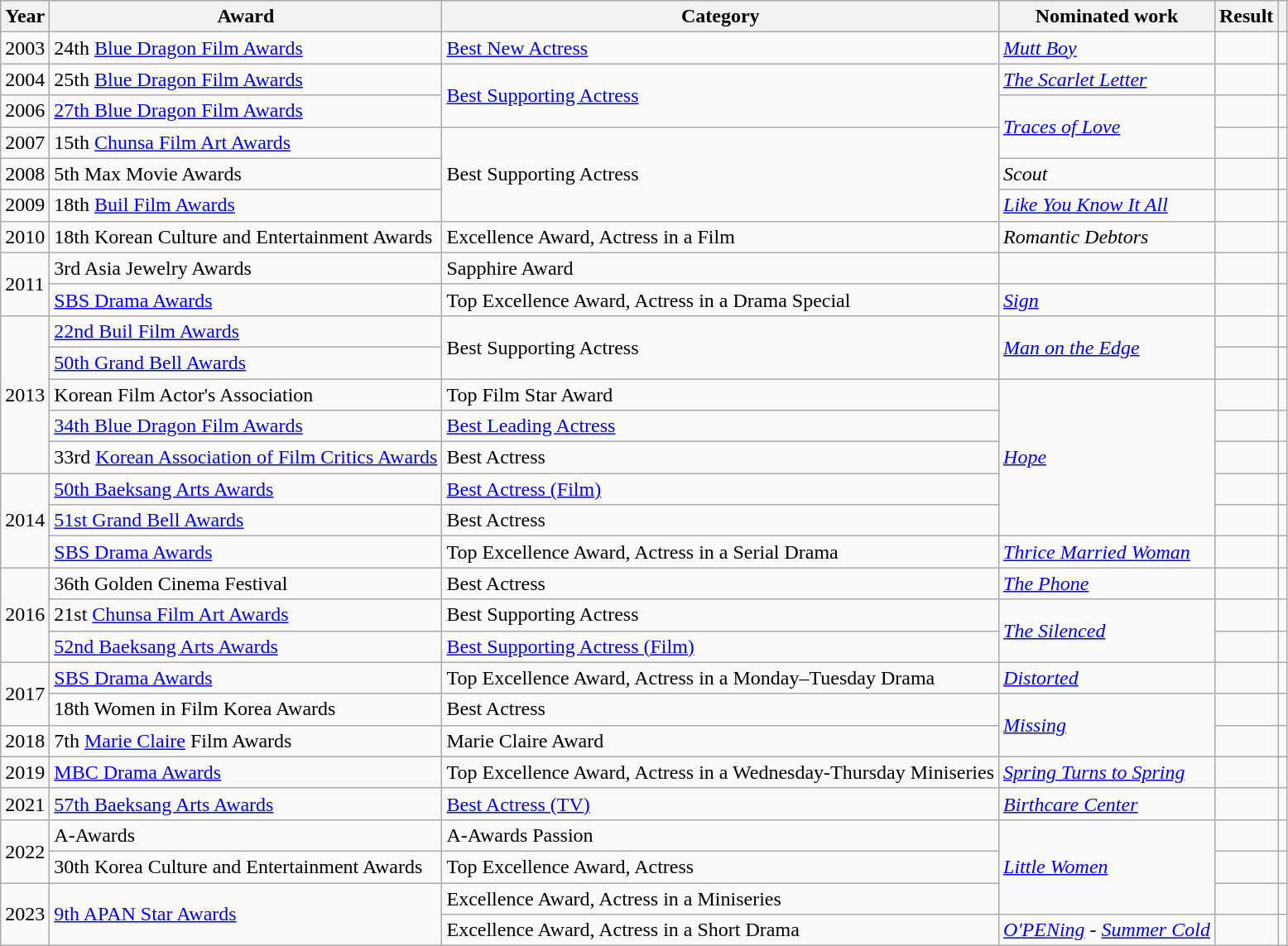<table class="wikitable sortable">
<tr>
<th scope="col">Year</th>
<th>Award</th>
<th scope="col">Category</th>
<th>Nominated work</th>
<th scope="col">Result</th>
<th scope="col" class="unsortable"></th>
</tr>
<tr>
<td>2003</td>
<td>24th <a href='#'>Blue Dragon Film Awards</a></td>
<td><a href='#'>Best New Actress</a></td>
<td><em><a href='#'>Mutt Boy</a></em></td>
<td></td>
<td></td>
</tr>
<tr>
<td>2004</td>
<td>25th <a href='#'>Blue Dragon Film Awards</a></td>
<td rowspan="2"><a href='#'>Best Supporting Actress</a></td>
<td><em><a href='#'>The Scarlet Letter</a></em></td>
<td></td>
<td></td>
</tr>
<tr>
<td>2006</td>
<td><a href='#'>27th Blue Dragon Film Awards</a></td>
<td rowspan="2"><em><a href='#'>Traces of Love</a></em></td>
<td></td>
<td></td>
</tr>
<tr>
<td>2007</td>
<td>15th <a href='#'>Chunsa Film Art Awards</a></td>
<td rowspan="3">Best Supporting Actress</td>
<td></td>
<td></td>
</tr>
<tr>
<td>2008</td>
<td>5th Max Movie Awards</td>
<td><em>Scout</em></td>
<td></td>
<td></td>
</tr>
<tr>
<td>2009</td>
<td>18th <a href='#'>Buil Film Awards</a></td>
<td><em><a href='#'>Like You Know It All</a></em></td>
<td></td>
<td></td>
</tr>
<tr>
<td>2010</td>
<td>18th Korean Culture and Entertainment Awards</td>
<td>Excellence Award, Actress in a Film</td>
<td><em>Romantic Debtors</em></td>
<td></td>
<td></td>
</tr>
<tr>
<td rowspan="2">2011</td>
<td>3rd Asia Jewelry Awards</td>
<td>Sapphire Award</td>
<td></td>
<td></td>
<td></td>
</tr>
<tr>
<td><a href='#'>SBS Drama Awards</a></td>
<td>Top Excellence Award, Actress in a Drama Special</td>
<td><em><a href='#'>Sign</a></em></td>
<td></td>
<td></td>
</tr>
<tr>
<td rowspan="5">2013</td>
<td><a href='#'>22nd Buil Film Awards</a></td>
<td rowspan="2">Best Supporting Actress</td>
<td rowspan="2"><em><a href='#'>Man on the Edge</a></em></td>
<td></td>
<td></td>
</tr>
<tr>
<td><a href='#'>50th Grand Bell Awards</a></td>
<td></td>
<td></td>
</tr>
<tr>
<td>Korean Film Actor's Association</td>
<td>Top Film Star Award</td>
<td rowspan="5"><em><a href='#'>Hope</a></em></td>
<td></td>
<td></td>
</tr>
<tr>
<td><a href='#'>34th Blue Dragon Film Awards</a></td>
<td><a href='#'>Best Leading Actress</a></td>
<td></td>
<td></td>
</tr>
<tr>
<td>33rd <a href='#'>Korean Association of Film Critics Awards</a></td>
<td>Best Actress</td>
<td></td>
<td></td>
</tr>
<tr>
<td rowspan="3">2014</td>
<td><a href='#'>50th Baeksang Arts Awards</a></td>
<td><a href='#'>Best Actress (Film)</a></td>
<td></td>
<td></td>
</tr>
<tr>
<td><a href='#'>51st Grand Bell Awards</a></td>
<td>Best Actress</td>
<td></td>
<td></td>
</tr>
<tr>
<td><a href='#'>SBS Drama Awards</a></td>
<td>Top Excellence Award, Actress in a Serial Drama</td>
<td><em><a href='#'>Thrice Married Woman</a></em></td>
<td></td>
<td></td>
</tr>
<tr>
<td rowspan="3">2016</td>
<td>36th Golden Cinema Festival</td>
<td>Best Actress</td>
<td><em><a href='#'>The Phone</a></em></td>
<td></td>
<td></td>
</tr>
<tr>
<td>21st <a href='#'>Chunsa Film Art Awards</a></td>
<td>Best Supporting Actress</td>
<td rowspan="2"><em><a href='#'>The Silenced</a></em></td>
<td></td>
<td></td>
</tr>
<tr>
<td><a href='#'>52nd Baeksang Arts Awards</a></td>
<td><a href='#'>Best Supporting Actress (Film)</a></td>
<td></td>
<td></td>
</tr>
<tr>
<td rowspan="2">2017</td>
<td><a href='#'>SBS Drama Awards</a></td>
<td>Top Excellence Award, Actress in a Monday–Tuesday Drama</td>
<td><em><a href='#'>Distorted</a></em></td>
<td></td>
<td></td>
</tr>
<tr>
<td>18th Women in Film Korea Awards</td>
<td>Best Actress</td>
<td rowspan="2"><em><a href='#'>Missing</a></em></td>
<td></td>
<td></td>
</tr>
<tr>
<td>2018</td>
<td>7th <a href='#'>Marie Claire</a> Film Awards</td>
<td>Marie Claire Award</td>
<td></td>
<td></td>
</tr>
<tr>
<td>2019</td>
<td><a href='#'>MBC Drama Awards</a></td>
<td>Top Excellence Award, Actress in a Wednesday-Thursday Miniseries</td>
<td><em><a href='#'>Spring Turns to Spring</a></em></td>
<td></td>
<td></td>
</tr>
<tr>
<td>2021</td>
<td><a href='#'>57th Baeksang Arts Awards</a></td>
<td><a href='#'>Best Actress (TV)</a></td>
<td><em><a href='#'>Birthcare Center</a></em></td>
<td></td>
<td></td>
</tr>
<tr>
<td rowspan="2">2022</td>
<td>A-Awards</td>
<td>A-Awards Passion</td>
<td rowspan="3"><em><a href='#'>Little Women</a></em></td>
<td></td>
<td></td>
</tr>
<tr>
<td>30th Korea Culture and Entertainment Awards</td>
<td>Top Excellence Award, Actress</td>
<td></td>
<td></td>
</tr>
<tr>
<td rowspan="2">2023</td>
<td rowspan="2"><a href='#'>9th APAN Star Awards</a></td>
<td>Excellence Award, Actress in a Miniseries</td>
<td></td>
<td></td>
</tr>
<tr>
<td>Excellence Award, Actress in a Short Drama</td>
<td><em><a href='#'>O'PENing</a> - <a href='#'>Summer Cold</a></em></td>
<td></td>
<td></td>
</tr>
</table>
